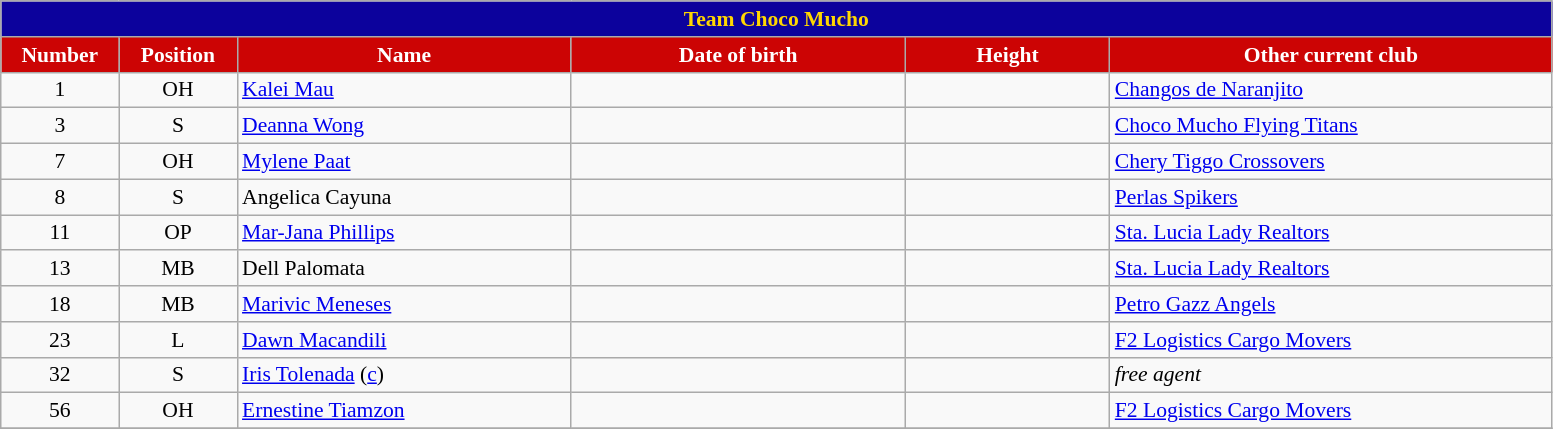<table class="wikitable sortable" style="font-size:90%; text-align:center;">
<tr>
<th colspan="6" style= "background:#0C029C; color:gold; text-align: center"><strong>Team Choco Mucho</strong></th>
</tr>
<tr>
<th style="width:5em; background:#CC0404; color:white;">Number</th>
<th style="width:5em; background:#CC0404; color:white;">Position</th>
<th style="width:15em; background:#CC0404; color:white;">Name</th>
<th style="width:15em; background:#CC0404; color:white;">Date of birth</th>
<th style="width:9em; background:#CC0404; color:white;">Height</th>
<th style="width:20em; background:#CC0404; color:white;">Other current club</th>
</tr>
<tr align=center>
<td>1</td>
<td>OH</td>
<td align=left><a href='#'>Kalei Mau</a></td>
<td align=right></td>
<td></td>
<td align=left> <a href='#'>Changos de Naranjito</a></td>
</tr>
<tr align=center>
<td>3</td>
<td>S</td>
<td align=left><a href='#'>Deanna Wong</a></td>
<td align=right></td>
<td></td>
<td align=left> <a href='#'>Choco Mucho Flying Titans</a></td>
</tr>
<tr align=center>
<td>7</td>
<td>OH</td>
<td align=left><a href='#'>Mylene Paat</a></td>
<td align=right></td>
<td></td>
<td align=left> <a href='#'>Chery Tiggo Crossovers</a></td>
</tr>
<tr align=center>
<td>8</td>
<td>S</td>
<td align=left>Angelica Cayuna</td>
<td align=right></td>
<td></td>
<td align=left> <a href='#'>Perlas Spikers</a></td>
</tr>
<tr align=center>
<td>11</td>
<td>OP</td>
<td align=left><a href='#'>Mar-Jana Phillips</a></td>
<td align=right></td>
<td></td>
<td align=left> <a href='#'>Sta. Lucia Lady Realtors</a></td>
</tr>
<tr align=center>
<td>13</td>
<td>MB</td>
<td align=left>Dell Palomata</td>
<td align=right></td>
<td></td>
<td align=left> <a href='#'>Sta. Lucia Lady Realtors</a></td>
</tr>
<tr align=center>
<td>18</td>
<td>MB</td>
<td align=left><a href='#'>Marivic Meneses</a></td>
<td align=right></td>
<td></td>
<td align=left> <a href='#'>Petro Gazz Angels</a></td>
</tr>
<tr align=center>
<td>23</td>
<td>L</td>
<td align=left><a href='#'>Dawn Macandili</a></td>
<td align=right></td>
<td></td>
<td align=left> <a href='#'>F2 Logistics Cargo Movers</a></td>
</tr>
<tr align=center>
<td>32</td>
<td>S</td>
<td align=left><a href='#'>Iris Tolenada</a> (<a href='#'>c</a>)</td>
<td align=right></td>
<td></td>
<td align=left><em>free agent</em></td>
</tr>
<tr align=center>
<td>56</td>
<td>OH</td>
<td align=left><a href='#'>Ernestine Tiamzon</a></td>
<td align=right></td>
<td></td>
<td align=left> <a href='#'>F2 Logistics Cargo Movers</a></td>
</tr>
<tr align=center>
</tr>
</table>
